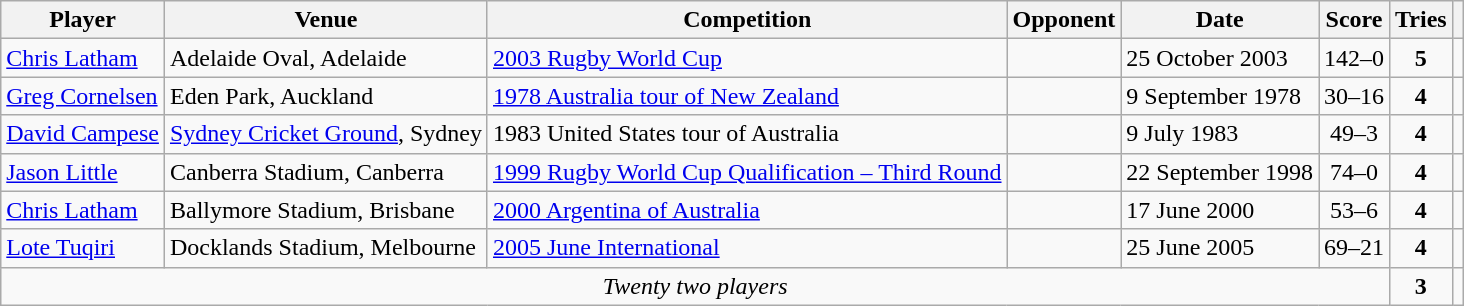<table class="wikitable">
<tr>
<th>Player</th>
<th>Venue</th>
<th>Competition</th>
<th>Opponent</th>
<th>Date</th>
<th>Score</th>
<th>Tries</th>
<th></th>
</tr>
<tr>
<td><a href='#'>Chris Latham</a></td>
<td>Adelaide Oval, Adelaide</td>
<td><a href='#'>2003 Rugby World Cup</a></td>
<td></td>
<td>25 October 2003</td>
<td align=center>142–0</td>
<td align=center><strong>5</strong></td>
<td align=center></td>
</tr>
<tr>
<td><a href='#'>Greg Cornelsen</a></td>
<td>Eden Park, Auckland</td>
<td><a href='#'>1978 Australia tour of New Zealand</a></td>
<td></td>
<td>9 September 1978</td>
<td align=center>30–16</td>
<td align=center><strong>4</strong></td>
<td align=center></td>
</tr>
<tr>
<td><a href='#'>David Campese</a></td>
<td><a href='#'>Sydney Cricket Ground</a>, Sydney</td>
<td>1983 United States tour of Australia</td>
<td></td>
<td>9 July 1983</td>
<td align=center>49–3</td>
<td align=center><strong>4</strong></td>
<td align=center></td>
</tr>
<tr>
<td><a href='#'>Jason Little</a></td>
<td>Canberra Stadium, Canberra</td>
<td><a href='#'>1999 Rugby World Cup Qualification – Third Round</a></td>
<td></td>
<td>22 September 1998</td>
<td align=center>74–0</td>
<td align=center><strong>4</strong></td>
<td align=center></td>
</tr>
<tr>
<td><a href='#'>Chris Latham</a></td>
<td>Ballymore Stadium, Brisbane</td>
<td><a href='#'>2000 Argentina of Australia</a></td>
<td></td>
<td>17 June 2000</td>
<td align=center>53–6</td>
<td align=center><strong>4</strong></td>
<td align=center></td>
</tr>
<tr>
<td><a href='#'>Lote Tuqiri</a></td>
<td>Docklands Stadium, Melbourne</td>
<td><a href='#'>2005 June International</a></td>
<td></td>
<td>25 June 2005</td>
<td align=center>69–21</td>
<td align=center><strong>4</strong></td>
<td align=center></td>
</tr>
<tr>
<td colspan=6 align=center><em>Twenty two players</em></td>
<td align=center><strong>3</strong></td>
<td align=center></td>
</tr>
</table>
